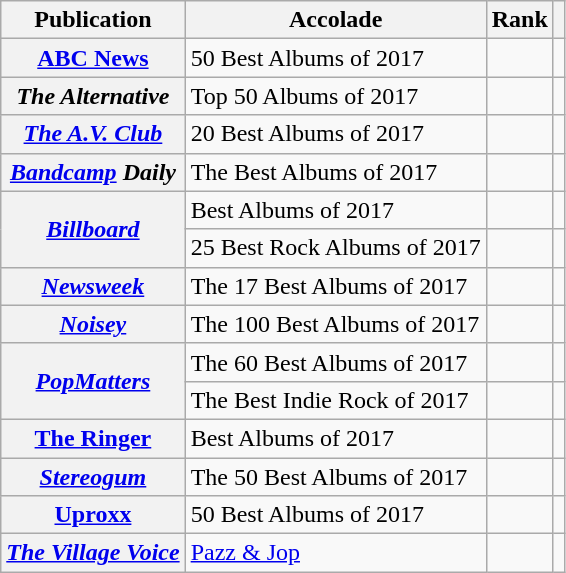<table class="sortable wikitable plainrowheaders">
<tr>
<th>Publication</th>
<th>Accolade</th>
<th>Rank</th>
<th class="unsortable"></th>
</tr>
<tr>
<th scope="row"><a href='#'>ABC News</a></th>
<td>50 Best Albums of 2017</td>
<td></td>
<td></td>
</tr>
<tr>
<th scope="row"><em>The Alternative</em></th>
<td>Top 50 Albums of 2017</td>
<td></td>
<td></td>
</tr>
<tr>
<th scope="row"><em><a href='#'>The A.V. Club</a></em></th>
<td>20 Best Albums of 2017</td>
<td></td>
<td></td>
</tr>
<tr>
<th scope="row"><em><a href='#'>Bandcamp</a> Daily</em></th>
<td>The Best Albums of 2017</td>
<td></td>
<td></td>
</tr>
<tr>
<th scope="row" rowspan=2><em><a href='#'>Billboard</a></em></th>
<td>Best Albums of 2017</td>
<td></td>
<td></td>
</tr>
<tr>
<td>25 Best Rock Albums of 2017</td>
<td></td>
<td></td>
</tr>
<tr>
<th scope="row"><em><a href='#'>Newsweek</a></em></th>
<td>The 17 Best Albums of 2017</td>
<td></td>
<td></td>
</tr>
<tr>
<th scope="row"><em><a href='#'>Noisey</a></em></th>
<td>The 100 Best Albums of 2017</td>
<td></td>
<td></td>
</tr>
<tr>
<th scope="row" rowspan=2><em><a href='#'>PopMatters</a></em></th>
<td>The 60 Best Albums of 2017</td>
<td></td>
<td></td>
</tr>
<tr>
<td>The Best Indie Rock of 2017</td>
<td></td>
<td></td>
</tr>
<tr>
<th scope="row"><a href='#'>The Ringer</a></th>
<td>Best Albums of 2017</td>
<td></td>
<td></td>
</tr>
<tr>
<th scope="row"><em><a href='#'>Stereogum</a></em></th>
<td>The 50 Best Albums of 2017</td>
<td></td>
<td></td>
</tr>
<tr>
<th scope="row"><a href='#'>Uproxx</a></th>
<td>50 Best Albums of 2017</td>
<td></td>
<td></td>
</tr>
<tr>
<th scope="row"><em><a href='#'>The Village Voice</a></em></th>
<td><a href='#'>Pazz & Jop</a></td>
<td></td>
<td></td>
</tr>
</table>
